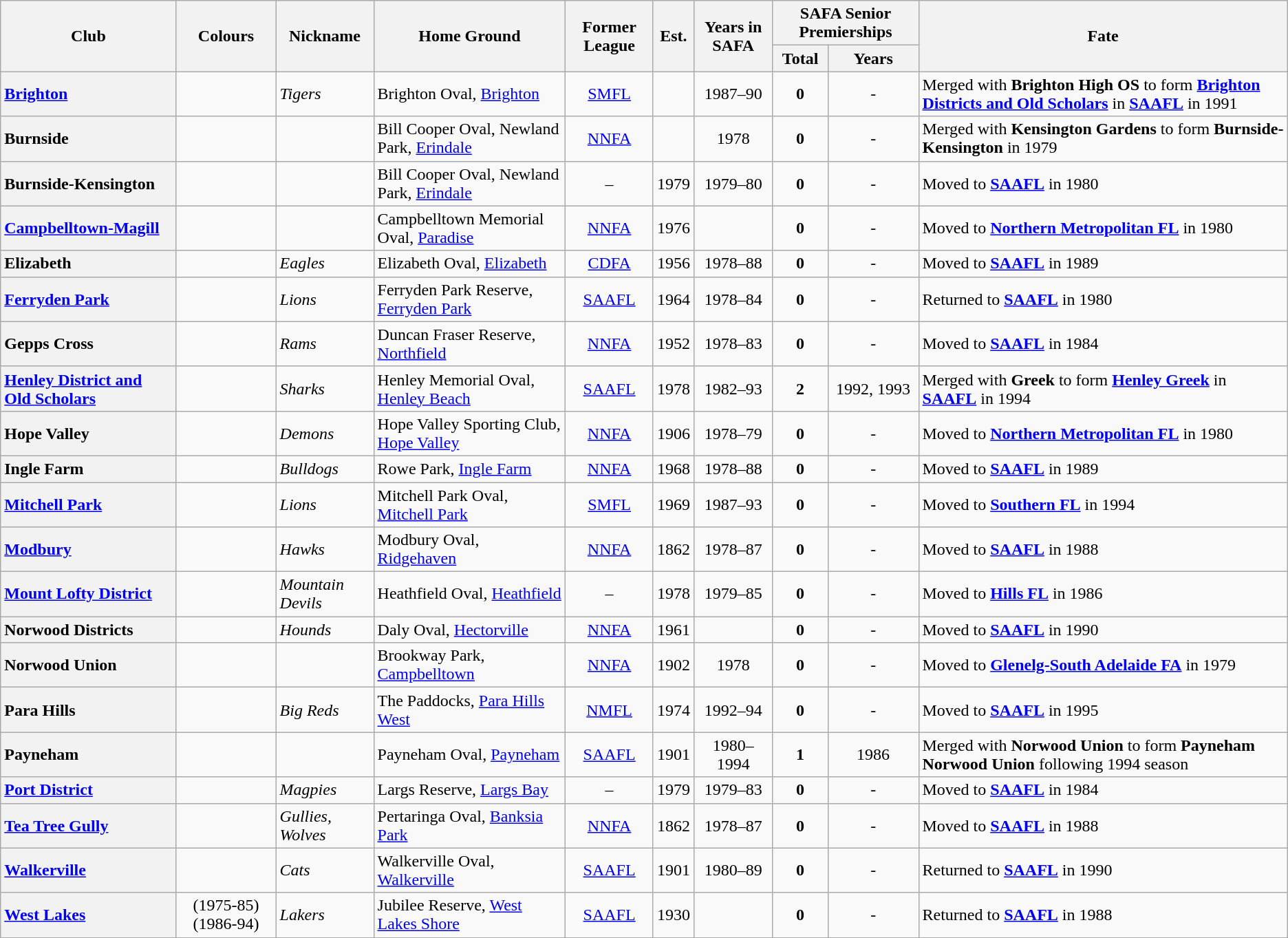<table class="wikitable sortable" style="text-align:center;">
<tr>
<th rowspan="2">Club</th>
<th rowspan="2">Colours</th>
<th rowspan="2">Nickname</th>
<th rowspan="2">Home Ground</th>
<th rowspan="2">Former League</th>
<th rowspan="2">Est.</th>
<th rowspan="2">Years in SAFA</th>
<th colspan="2">SAFA Senior Premierships</th>
<th rowspan="2">Fate</th>
</tr>
<tr>
<th>Total</th>
<th>Years</th>
</tr>
<tr>
<th style="text-align:left"><a href='#'>Brighton</a></th>
<td></td>
<td align="left"><em>Tigers</em></td>
<td align="left">Brighton Oval, <a href='#'>Brighton</a></td>
<td><a href='#'>SMFL</a></td>
<td></td>
<td>1987–90</td>
<td><strong>0</strong></td>
<td>-</td>
<td align="left">Merged with <strong>Brighton High OS</strong> to form <strong><a href='#'>Brighton Districts and Old Scholars</a></strong> in <a href='#'><strong>SAAFL</strong></a> in 1991</td>
</tr>
<tr>
<th style="text-align:left">Burnside</th>
<td></td>
<td></td>
<td align="left">Bill Cooper Oval, Newland Park, <a href='#'>Erindale</a></td>
<td><a href='#'>NNFA</a></td>
<td></td>
<td>1978</td>
<td><strong>0</strong></td>
<td>-</td>
<td align="left">Merged with <strong>Kensington Gardens</strong> to form <strong>Burnside-Kensington</strong> in 1979</td>
</tr>
<tr>
<th style="text-align:left">Burnside-Kensington</th>
<td></td>
<td></td>
<td align="left">Bill Cooper Oval, Newland Park, <a href='#'>Erindale</a></td>
<td>–</td>
<td>1979</td>
<td>1979–80</td>
<td><strong>0</strong></td>
<td>-</td>
<td align="left">Moved to <a href='#'><strong>SAAFL</strong></a> in 1980</td>
</tr>
<tr>
<th style="text-align:left"><a href='#'>Campbelltown-Magill</a></th>
<td></td>
<td></td>
<td align="left">Campbelltown Memorial Oval, <a href='#'>Paradise</a></td>
<td><a href='#'>NNFA</a></td>
<td>1976</td>
<td></td>
<td><strong>0</strong></td>
<td>-</td>
<td align="left">Moved to <strong><a href='#'>Northern Metropolitan FL</a></strong> in 1980</td>
</tr>
<tr>
<th style="text-align:left">Elizabeth</th>
<td></td>
<td align="left"><em>Eagles</em></td>
<td align="left">Elizabeth Oval, <a href='#'>Elizabeth</a></td>
<td><a href='#'>CDFA</a></td>
<td>1956</td>
<td>1978–88</td>
<td><strong>0</strong></td>
<td>-</td>
<td align="left">Moved to <a href='#'><strong>SAAFL</strong></a> in 1989</td>
</tr>
<tr>
<th style="text-align:left"><a href='#'>Ferryden Park</a></th>
<td></td>
<td align="left"><em>Lions</em></td>
<td align="left">Ferryden Park Reserve, <a href='#'>Ferryden Park</a></td>
<td><a href='#'>SAAFL</a></td>
<td>1964</td>
<td>1978–84</td>
<td><strong>0</strong></td>
<td>-</td>
<td align="left">Returned to <a href='#'><strong>SAAFL</strong></a> in 1980</td>
</tr>
<tr>
<th style="text-align:left">Gepps Cross</th>
<td></td>
<td align="left"><em>Rams</em></td>
<td align="left">Duncan Fraser Reserve, <a href='#'>Northfield</a></td>
<td><a href='#'>NNFA</a></td>
<td>1952</td>
<td>1978–83</td>
<td><strong>0</strong></td>
<td>-</td>
<td align="left">Moved to <a href='#'><strong>SAAFL</strong></a> in 1984</td>
</tr>
<tr>
<th style="text-align:left"><a href='#'>Henley District and Old Scholars</a></th>
<td></td>
<td align="left"><em>Sharks</em></td>
<td align="left">Henley Memorial Oval, <a href='#'>Henley Beach</a></td>
<td><a href='#'>SAAFL</a></td>
<td>1978</td>
<td>1982–93</td>
<td><strong>2</strong></td>
<td>1992, 1993</td>
<td align="left">Merged with <strong>Greek</strong> to form <strong><a href='#'>Henley Greek</a></strong> in <strong><a href='#'>SAAFL</a></strong> in 1994</td>
</tr>
<tr>
<th style="text-align:left">Hope Valley</th>
<td></td>
<td align="left"><em>Demons</em></td>
<td align="left">Hope Valley Sporting Club, <a href='#'>Hope Valley</a></td>
<td><a href='#'>NNFA</a></td>
<td>1906</td>
<td>1978–79</td>
<td><strong>0</strong></td>
<td>-</td>
<td align="left">Moved to <strong><a href='#'>Northern Metropolitan FL</a></strong> in 1980</td>
</tr>
<tr>
<th style="text-align:left">Ingle Farm</th>
<td></td>
<td align="left"><em>Bulldogs</em></td>
<td align="left">Rowe Park, <a href='#'>Ingle Farm</a></td>
<td><a href='#'>NNFA</a></td>
<td>1968</td>
<td>1978–88</td>
<td><strong>0</strong></td>
<td>-</td>
<td align="left">Moved to <a href='#'><strong>SAAFL</strong></a> in 1989</td>
</tr>
<tr>
<th style="text-align:left"><a href='#'>Mitchell Park</a></th>
<td></td>
<td align="left"><em>Lions</em></td>
<td align="left">Mitchell Park Oval, <a href='#'>Mitchell Park</a></td>
<td><a href='#'>SMFL</a></td>
<td>1969</td>
<td>1987–93</td>
<td><strong>0</strong></td>
<td>-</td>
<td align="left">Moved to <a href='#'><strong>Southern FL</strong></a> in 1994</td>
</tr>
<tr>
<th style="text-align:left"><a href='#'>Modbury</a></th>
<td></td>
<td align="left"><em>Hawks</em></td>
<td align="left">Modbury Oval, <a href='#'>Ridgehaven</a></td>
<td><a href='#'>NNFA</a></td>
<td>1862</td>
<td>1978–87</td>
<td><strong>0</strong></td>
<td>-</td>
<td align="left">Moved to <a href='#'><strong>SAAFL</strong></a> in 1988</td>
</tr>
<tr>
<th style="text-align:left"><a href='#'>Mount Lofty District</a></th>
<td></td>
<td align="left"><em>Mountain Devils</em></td>
<td align="left">Heathfield Oval, <a href='#'>Heathfield</a></td>
<td>–</td>
<td>1978</td>
<td>1979–85</td>
<td><strong>0</strong></td>
<td>-</td>
<td align="left">Moved to <a href='#'><strong>Hills FL</strong></a> in 1986</td>
</tr>
<tr>
<th style="text-align:left">Norwood Districts</th>
<td></td>
<td align="left"><em>Hounds</em></td>
<td align="left">Daly Oval, <a href='#'>Hectorville</a></td>
<td><a href='#'>NNFA</a></td>
<td>1961</td>
<td></td>
<td><strong>0</strong></td>
<td>-</td>
<td align="left">Moved to <a href='#'><strong>SAAFL</strong></a> in 1990</td>
</tr>
<tr>
<th style="text-align:left">Norwood Union</th>
<td></td>
<td></td>
<td align="left">Brookway Park, <a href='#'>Campbelltown</a></td>
<td><a href='#'>NNFA</a></td>
<td>1902</td>
<td>1978</td>
<td><strong>0</strong></td>
<td>-</td>
<td align="left">Moved to <a href='#'><strong>Glenelg-South Adelaide FA</strong></a> in 1979</td>
</tr>
<tr>
<th style="text-align:left">Para Hills</th>
<td></td>
<td align="left"><em>Big Reds</em></td>
<td align="left">The Paddocks, <a href='#'>Para Hills West</a></td>
<td><a href='#'>NMFL</a></td>
<td>1974</td>
<td>1992–94</td>
<td><strong>0</strong></td>
<td>-</td>
<td align="left">Moved to <a href='#'><strong>SAAFL</strong></a> in 1995</td>
</tr>
<tr>
<th style="text-align:left">Payneham</th>
<td></td>
<td></td>
<td align="left">Payneham Oval, <a href='#'>Payneham</a></td>
<td><a href='#'>SAAFL</a></td>
<td>1901</td>
<td>1980–1994</td>
<td><strong>1</strong></td>
<td>1986</td>
<td align="left">Merged with <strong>Norwood Union</strong> to form <strong>Payneham Norwood Union</strong> following 1994 season</td>
</tr>
<tr>
<th style="text-align:left"><a href='#'>Port District</a></th>
<td></td>
<td align="left"><em>Magpies</em></td>
<td align="left">Largs Reserve, <a href='#'>Largs Bay</a></td>
<td>–</td>
<td>1979</td>
<td>1979–83</td>
<td><strong>0</strong></td>
<td>-</td>
<td align="left">Moved to <a href='#'><strong>SAAFL</strong></a> in 1984</td>
</tr>
<tr>
<th style="text-align:left"><a href='#'>Tea Tree Gully</a></th>
<td></td>
<td align="left"><em>Gullies, Wolves</em></td>
<td align="left">Pertaringa Oval, <a href='#'>Banksia Park</a></td>
<td><a href='#'>NNFA</a></td>
<td>1862</td>
<td>1978–87</td>
<td><strong>0</strong></td>
<td>-</td>
<td align="left">Moved to <a href='#'><strong>SAAFL</strong></a> in 1988</td>
</tr>
<tr>
<th style="text-align:left"><a href='#'>Walkerville</a></th>
<td></td>
<td align="left"><em>Cats</em></td>
<td align="left">Walkerville Oval, <a href='#'>Walkerville</a></td>
<td><a href='#'>SAAFL</a></td>
<td>1901</td>
<td>1980–89</td>
<td><strong>0</strong></td>
<td>-</td>
<td align="left">Returned to <a href='#'><strong>SAAFL</strong></a> in 1990</td>
</tr>
<tr>
<th style="text-align:left"><a href='#'>West Lakes</a></th>
<td>(1975-85)(1986-94)</td>
<td align="left"><em>Lakers</em></td>
<td align="left">Jubilee Reserve, <a href='#'>West Lakes Shore</a></td>
<td><a href='#'>SAAFL</a></td>
<td>1930</td>
<td></td>
<td><strong>0</strong></td>
<td>-</td>
<td align="left">Returned to <a href='#'><strong>SAAFL</strong></a> in 1988</td>
</tr>
</table>
